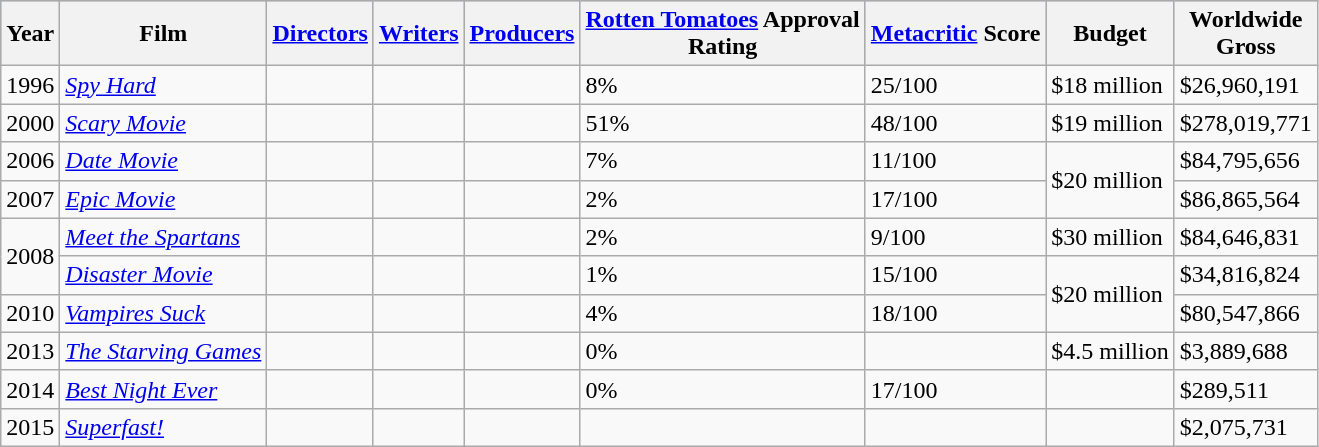<table class="wikitable">
<tr style="background:#b0c4de; text-align:center;"rated>
<th>Year</th>
<th>Film</th>
<th><a href='#'>Directors</a></th>
<th><a href='#'>Writers</a></th>
<th><a href='#'>Producers</a></th>
<th><a href='#'>Rotten Tomatoes</a> Approval<br>Rating</th>
<th><a href='#'>Metacritic</a> Score</th>
<th>Budget</th>
<th>Worldwide<br>Gross</th>
</tr>
<tr>
<td>1996</td>
<td><em><a href='#'>Spy Hard</a></em></td>
<td></td>
<td></td>
<td></td>
<td>8%</td>
<td>25/100</td>
<td>$18 million</td>
<td>$26,960,191</td>
</tr>
<tr>
<td>2000</td>
<td><em><a href='#'>Scary Movie</a></em></td>
<td></td>
<td></td>
<td></td>
<td>51%</td>
<td>48/100</td>
<td>$19 million</td>
<td>$278,019,771</td>
</tr>
<tr>
<td>2006</td>
<td><em><a href='#'>Date Movie</a></em></td>
<td> </td>
<td></td>
<td> </td>
<td>7%</td>
<td>11/100</td>
<td rowspan=2>$20 million</td>
<td>$84,795,656</td>
</tr>
<tr>
<td>2007</td>
<td><em><a href='#'>Epic Movie</a></em></td>
<td></td>
<td></td>
<td></td>
<td>2%</td>
<td>17/100</td>
<td>$86,865,564</td>
</tr>
<tr>
<td rowspan=2>2008</td>
<td><em><a href='#'>Meet the Spartans</a></em></td>
<td></td>
<td></td>
<td></td>
<td>2%</td>
<td>9/100</td>
<td>$30 million</td>
<td>$84,646,831</td>
</tr>
<tr>
<td><em><a href='#'>Disaster Movie</a></em></td>
<td></td>
<td></td>
<td></td>
<td>1%</td>
<td>15/100</td>
<td rowspan=2>$20 million</td>
<td>$34,816,824</td>
</tr>
<tr>
<td>2010</td>
<td><em><a href='#'>Vampires Suck</a></em></td>
<td></td>
<td></td>
<td></td>
<td>4%</td>
<td>18/100</td>
<td>$80,547,866</td>
</tr>
<tr>
<td>2013</td>
<td><em><a href='#'>The Starving Games</a></em></td>
<td></td>
<td></td>
<td></td>
<td>0%</td>
<td></td>
<td>$4.5 million</td>
<td>$3,889,688</td>
</tr>
<tr>
<td>2014</td>
<td><em><a href='#'>Best Night Ever</a></em></td>
<td></td>
<td></td>
<td></td>
<td>0%</td>
<td>17/100</td>
<td></td>
<td>$289,511</td>
</tr>
<tr>
<td>2015</td>
<td><em><a href='#'>Superfast!</a></em></td>
<td></td>
<td></td>
<td></td>
<td></td>
<td></td>
<td></td>
<td>$2,075,731</td>
</tr>
</table>
